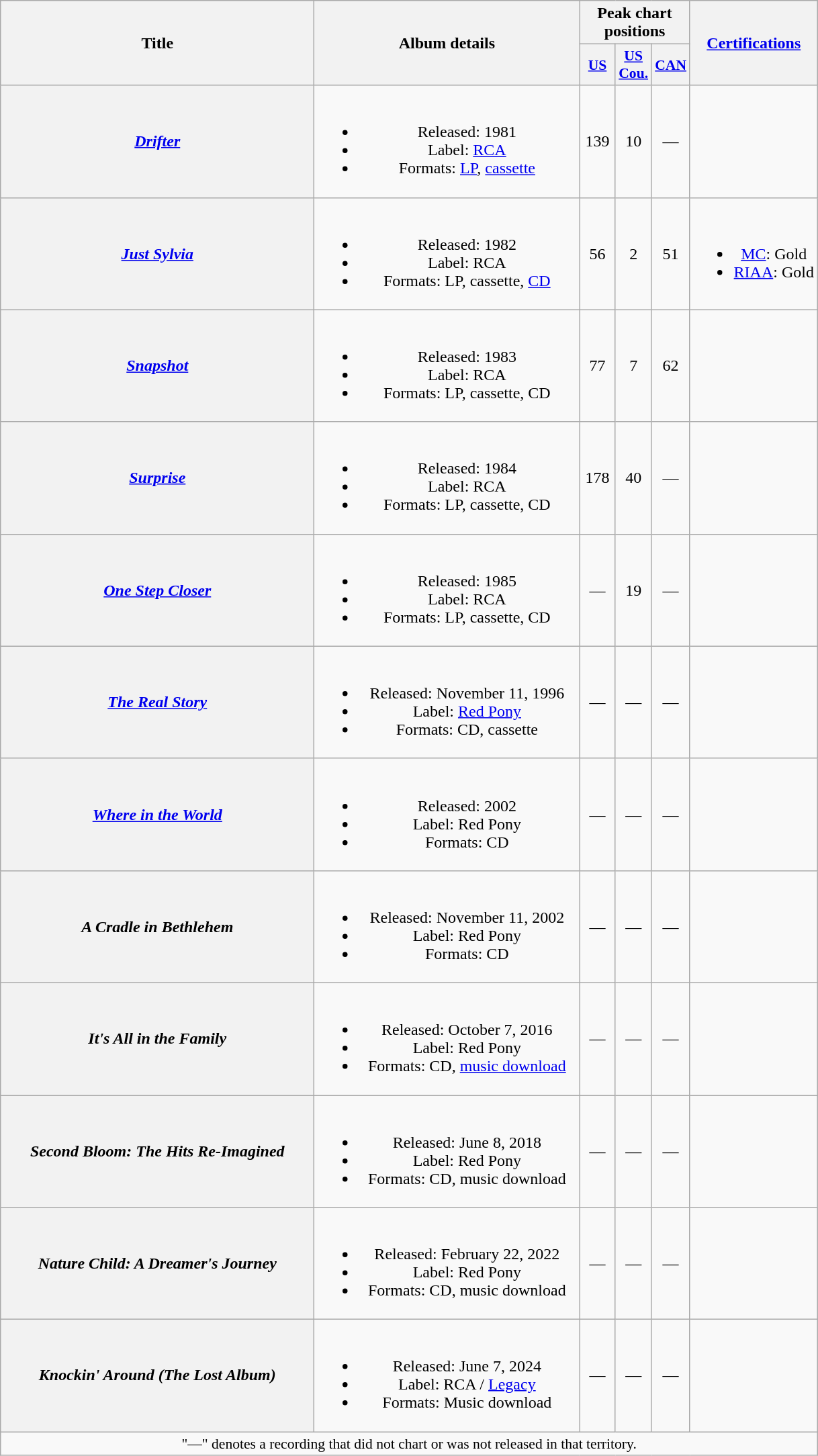<table class="wikitable plainrowheaders" style="text-align:center;">
<tr>
<th scope="col" rowspan="2" style="width:19em;">Title</th>
<th scope="col" rowspan="2" style="width:16em;">Album details</th>
<th scope="col" colspan="3">Peak chart<br>positions</th>
<th scope="col" rowspan="2"><a href='#'>Certifications</a></th>
</tr>
<tr>
<th scope="col" style="width:2em;font-size:90%;"><a href='#'>US</a><br></th>
<th scope="col" style="width:2em;font-size:90%;"><a href='#'>US<br>Cou.</a><br></th>
<th scope="col" style="width:2em;font-size:90%;"><a href='#'>CAN</a><br></th>
</tr>
<tr>
<th scope="row"><em><a href='#'>Drifter</a></em></th>
<td><br><ul><li>Released: 1981</li><li>Label: <a href='#'>RCA</a></li><li>Formats: <a href='#'>LP</a>, <a href='#'>cassette</a></li></ul></td>
<td>139</td>
<td>10</td>
<td>—</td>
<td></td>
</tr>
<tr>
<th scope="row"><em><a href='#'>Just Sylvia</a></em></th>
<td><br><ul><li>Released: 1982</li><li>Label: RCA</li><li>Formats: LP, cassette, <a href='#'>CD</a></li></ul></td>
<td>56</td>
<td>2</td>
<td>51</td>
<td><br><ul><li><a href='#'>MC</a>: Gold</li><li><a href='#'>RIAA</a>: Gold</li></ul></td>
</tr>
<tr>
<th scope="row"><em><a href='#'>Snapshot</a></em></th>
<td><br><ul><li>Released: 1983</li><li>Label: RCA</li><li>Formats: LP, cassette, CD</li></ul></td>
<td>77</td>
<td>7</td>
<td>62</td>
<td></td>
</tr>
<tr>
<th scope="row"><em><a href='#'>Surprise</a></em></th>
<td><br><ul><li>Released: 1984</li><li>Label: RCA</li><li>Formats: LP, cassette, CD</li></ul></td>
<td>178</td>
<td>40</td>
<td>—</td>
<td></td>
</tr>
<tr>
<th scope="row"><em><a href='#'>One Step Closer</a></em></th>
<td><br><ul><li>Released: 1985</li><li>Label: RCA</li><li>Formats: LP, cassette, CD</li></ul></td>
<td>—</td>
<td>19</td>
<td>—</td>
<td></td>
</tr>
<tr>
<th scope="row"><em><a href='#'>The Real Story</a></em></th>
<td><br><ul><li>Released: November 11, 1996</li><li>Label: <a href='#'>Red Pony</a></li><li>Formats: CD, cassette</li></ul></td>
<td>—</td>
<td>—</td>
<td>—</td>
<td></td>
</tr>
<tr>
<th scope="row"><em><a href='#'>Where in the World</a></em></th>
<td><br><ul><li>Released: 2002</li><li>Label: Red Pony</li><li>Formats: CD</li></ul></td>
<td>—</td>
<td>—</td>
<td>—</td>
<td></td>
</tr>
<tr>
<th scope="row"><em>A Cradle in Bethlehem</em></th>
<td><br><ul><li>Released: November 11, 2002</li><li>Label: Red Pony</li><li>Formats: CD</li></ul></td>
<td>—</td>
<td>—</td>
<td>—</td>
<td></td>
</tr>
<tr>
<th scope="row"><em>It's All in the Family</em></th>
<td><br><ul><li>Released: October 7, 2016</li><li>Label: Red Pony</li><li>Formats: CD, <a href='#'>music download</a></li></ul></td>
<td>—</td>
<td>—</td>
<td>—</td>
<td></td>
</tr>
<tr>
<th scope="row"><em>Second Bloom: The Hits Re-Imagined</em><br></th>
<td><br><ul><li>Released: June 8, 2018</li><li>Label: Red Pony</li><li>Formats: CD, music download</li></ul></td>
<td>—</td>
<td>—</td>
<td>—</td>
<td></td>
</tr>
<tr>
<th scope="row"><em>Nature Child: A Dreamer's Journey</em></th>
<td><br><ul><li>Released: February 22, 2022</li><li>Label: Red Pony</li><li>Formats: CD, music download</li></ul></td>
<td>—</td>
<td>—</td>
<td>—</td>
<td></td>
</tr>
<tr>
<th scope="row"><em>Knockin' Around (The Lost Album)</em></th>
<td><br><ul><li>Released: June 7, 2024</li><li>Label: RCA / <a href='#'>Legacy</a></li><li>Formats: Music download</li></ul></td>
<td>—</td>
<td>—</td>
<td>—</td>
<td></td>
</tr>
<tr>
<td colspan="6" style="font-size:90%">"—" denotes a recording that did not chart or was not released in that territory.</td>
</tr>
</table>
